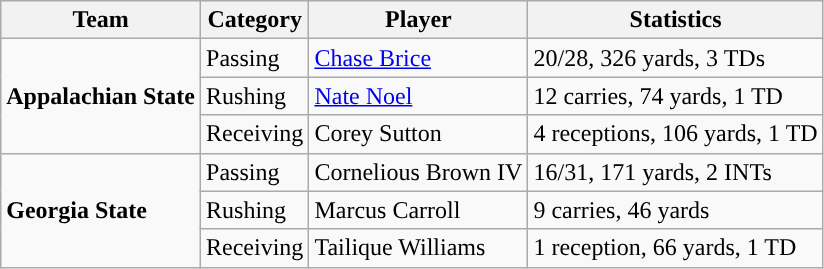<table class="wikitable" style="float: left;">
<tr>
<th>Team</th>
<th>Category</th>
<th>Player</th>
<th>Statistics</th>
</tr>
<tr>
<td rowspan=3><strong>Appalachian State</strong></td>
<td>Passing</td>
<td><a href='#'>Chase Brice</a></td>
<td>20/28, 326 yards, 3 TDs</td>
</tr>
<tr>
<td>Rushing</td>
<td><a href='#'>Nate Noel</a></td>
<td>12 carries, 74 yards, 1 TD</td>
</tr>
<tr>
<td>Receiving</td>
<td>Corey Sutton</td>
<td>4 receptions, 106 yards, 1 TD</td>
</tr>
<tr>
<td rowspan=3><strong>Georgia State</strong></td>
<td>Passing</td>
<td>Cornelious Brown IV</td>
<td>16/31, 171 yards, 2 INTs</td>
</tr>
<tr>
<td>Rushing</td>
<td>Marcus Carroll</td>
<td>9 carries, 46 yards</td>
</tr>
<tr>
<td>Receiving</td>
<td>Tailique Williams</td>
<td>1 reception, 66 yards, 1 TD</td>
</tr>
</table>
